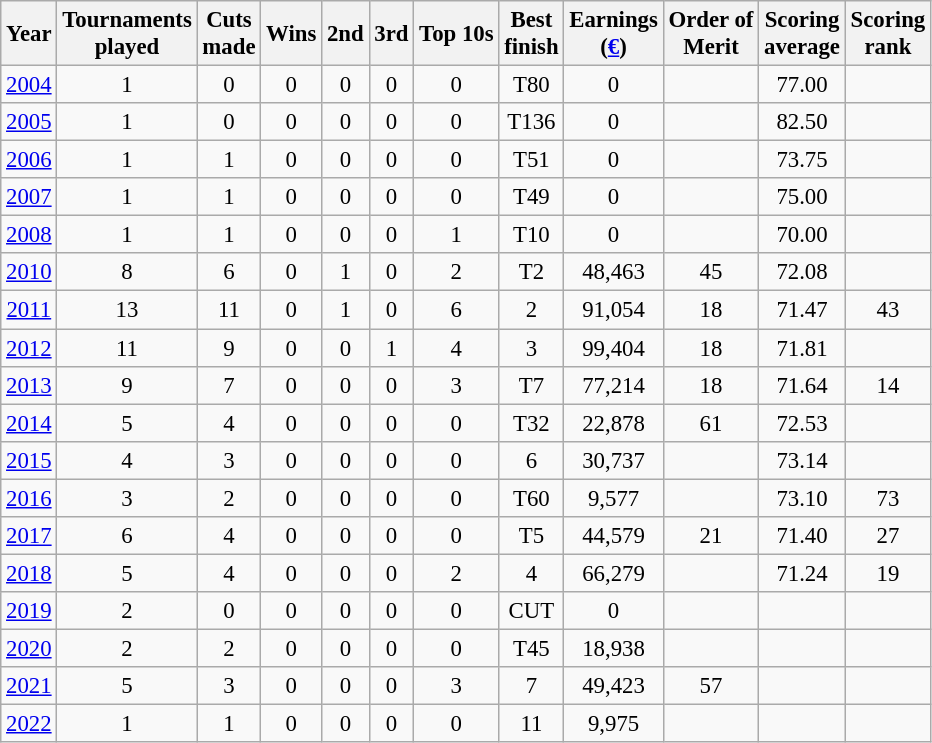<table class="wikitable" style="text-align:center; font-size: 95%;">
<tr>
<th>Year</th>
<th>Tournaments <br>played</th>
<th>Cuts <br>made</th>
<th>Wins</th>
<th>2nd</th>
<th>3rd</th>
<th>Top 10s</th>
<th>Best <br>finish</th>
<th>Earnings<br>(<a href='#'>€</a>)</th>
<th>Order of<br>Merit</th>
<th>Scoring <br>average</th>
<th>Scoring<br>rank</th>
</tr>
<tr>
<td><a href='#'>2004</a></td>
<td>1</td>
<td>0</td>
<td>0</td>
<td>0</td>
<td>0</td>
<td>0</td>
<td>T80</td>
<td>0</td>
<td></td>
<td>77.00</td>
<td></td>
</tr>
<tr>
<td><a href='#'>2005</a></td>
<td>1</td>
<td>0</td>
<td>0</td>
<td>0</td>
<td>0</td>
<td>0</td>
<td>T136</td>
<td>0</td>
<td></td>
<td>82.50</td>
<td></td>
</tr>
<tr>
<td><a href='#'>2006</a></td>
<td>1</td>
<td>1</td>
<td>0</td>
<td>0</td>
<td>0</td>
<td>0</td>
<td>T51</td>
<td>0</td>
<td></td>
<td>73.75</td>
<td></td>
</tr>
<tr>
<td><a href='#'>2007</a></td>
<td>1</td>
<td>1</td>
<td>0</td>
<td>0</td>
<td>0</td>
<td>0</td>
<td>T49</td>
<td>0</td>
<td></td>
<td>75.00</td>
<td></td>
</tr>
<tr>
<td><a href='#'>2008</a></td>
<td>1</td>
<td>1</td>
<td>0</td>
<td>0</td>
<td>0</td>
<td>1</td>
<td>T10</td>
<td>0</td>
<td></td>
<td>70.00</td>
<td></td>
</tr>
<tr>
<td><a href='#'>2010</a></td>
<td>8</td>
<td>6</td>
<td>0</td>
<td>1</td>
<td>0</td>
<td>2</td>
<td>T2</td>
<td>48,463</td>
<td>45</td>
<td>72.08</td>
<td></td>
</tr>
<tr>
<td><a href='#'>2011</a></td>
<td>13</td>
<td>11</td>
<td>0</td>
<td>1</td>
<td>0</td>
<td>6</td>
<td>2</td>
<td>91,054</td>
<td>18</td>
<td>71.47</td>
<td>43</td>
</tr>
<tr>
<td><a href='#'>2012</a></td>
<td>11</td>
<td>9</td>
<td>0</td>
<td>0</td>
<td>1</td>
<td>4</td>
<td>3</td>
<td>99,404</td>
<td>18</td>
<td>71.81</td>
<td></td>
</tr>
<tr>
<td><a href='#'>2013</a></td>
<td>9</td>
<td>7</td>
<td>0</td>
<td>0</td>
<td>0</td>
<td>3</td>
<td>T7</td>
<td>77,214</td>
<td>18</td>
<td>71.64</td>
<td>14</td>
</tr>
<tr>
<td><a href='#'>2014</a></td>
<td>5</td>
<td>4</td>
<td>0</td>
<td>0</td>
<td>0</td>
<td>0</td>
<td>T32</td>
<td>22,878</td>
<td>61</td>
<td>72.53</td>
<td></td>
</tr>
<tr>
<td><a href='#'>2015</a></td>
<td>4</td>
<td>3</td>
<td>0</td>
<td>0</td>
<td>0</td>
<td>0</td>
<td>6</td>
<td>30,737</td>
<td></td>
<td>73.14</td>
<td></td>
</tr>
<tr>
<td><a href='#'>2016</a></td>
<td>3</td>
<td>2</td>
<td>0</td>
<td>0</td>
<td>0</td>
<td>0</td>
<td>T60</td>
<td>9,577</td>
<td></td>
<td>73.10</td>
<td>73</td>
</tr>
<tr>
<td><a href='#'>2017</a></td>
<td>6</td>
<td>4</td>
<td>0</td>
<td>0</td>
<td>0</td>
<td>0</td>
<td>T5</td>
<td>44,579</td>
<td>21</td>
<td>71.40</td>
<td>27</td>
</tr>
<tr>
<td><a href='#'>2018</a></td>
<td>5</td>
<td>4</td>
<td>0</td>
<td>0</td>
<td>0</td>
<td>2</td>
<td>4</td>
<td>66,279</td>
<td></td>
<td>71.24</td>
<td>19</td>
</tr>
<tr>
<td><a href='#'>2019</a></td>
<td>2</td>
<td>0</td>
<td>0</td>
<td>0</td>
<td>0</td>
<td>0</td>
<td>CUT</td>
<td>0</td>
<td></td>
<td></td>
<td></td>
</tr>
<tr>
<td><a href='#'>2020</a></td>
<td>2</td>
<td>2</td>
<td>0</td>
<td>0</td>
<td>0</td>
<td>0</td>
<td>T45</td>
<td>18,938</td>
<td></td>
<td></td>
<td></td>
</tr>
<tr>
<td><a href='#'>2021</a></td>
<td>5</td>
<td>3</td>
<td>0</td>
<td>0</td>
<td>0</td>
<td>3</td>
<td>7</td>
<td>49,423</td>
<td>57</td>
<td></td>
<td></td>
</tr>
<tr>
<td><a href='#'>2022</a></td>
<td>1</td>
<td>1</td>
<td>0</td>
<td>0</td>
<td>0</td>
<td>0</td>
<td>11</td>
<td>9,975</td>
<td></td>
<td></td>
<td></td>
</tr>
</table>
